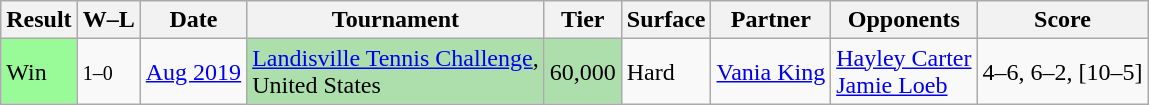<table class="sortable wikitable">
<tr>
<th>Result</th>
<th class="unsortable">W–L</th>
<th>Date</th>
<th>Tournament</th>
<th>Tier</th>
<th>Surface</th>
<th>Partner</th>
<th>Opponents</th>
<th class="unsortable">Score</th>
</tr>
<tr>
<td bgcolor=98FB98>Win</td>
<td><small>1–0</small></td>
<td><a href='#'>Aug 2019</a></td>
<td style="background:#addfad;"><a href='#'>Landisville Tennis Challenge</a>, <br>United States</td>
<td style="background:#addfad;">60,000</td>
<td>Hard</td>
<td> <a href='#'>Vania King</a></td>
<td> <a href='#'>Hayley Carter</a> <br>  <a href='#'>Jamie Loeb</a></td>
<td>4–6, 6–2, [10–5]</td>
</tr>
</table>
